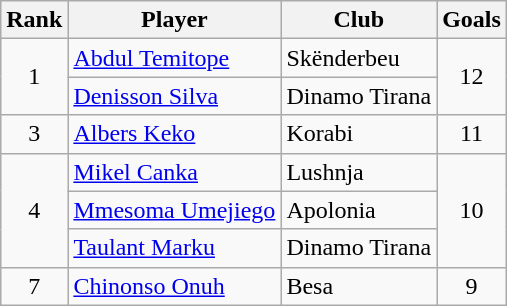<table class="wikitable" style="text-align:center">
<tr>
<th>Rank</th>
<th>Player</th>
<th>Club</th>
<th>Goals</th>
</tr>
<tr>
<td rowspan="2">1</td>
<td align="left"> <a href='#'>Abdul Temitope</a></td>
<td align="left">Skënderbeu</td>
<td rowspan="2">12</td>
</tr>
<tr>
<td align="left"> <a href='#'>Denisson Silva</a></td>
<td align="left">Dinamo Tirana</td>
</tr>
<tr>
<td rowspan="1">3</td>
<td align="left"> <a href='#'>Albers Keko</a></td>
<td align="left">Korabi</td>
<td rowspan="1">11</td>
</tr>
<tr>
<td rowspan="3">4</td>
<td align="left"> <a href='#'>Mikel Canka</a></td>
<td align="left">Lushnja</td>
<td rowspan="3">10</td>
</tr>
<tr>
<td align="left"> <a href='#'>Mmesoma Umejiego</a></td>
<td align="left">Apolonia</td>
</tr>
<tr>
<td align="left"> <a href='#'>Taulant Marku</a></td>
<td align="left">Dinamo Tirana</td>
</tr>
<tr>
<td rowspan="1">7</td>
<td align="left"> <a href='#'>Chinonso Onuh</a></td>
<td align="left">Besa</td>
<td rowspan="1">9</td>
</tr>
</table>
